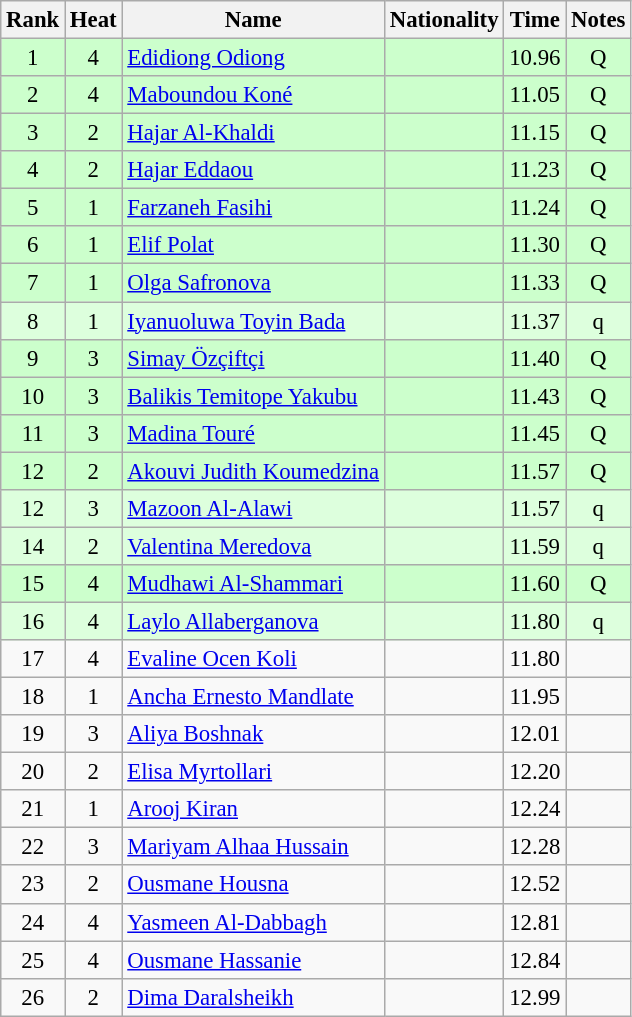<table class="wikitable sortable" style="text-align:center;font-size:95%">
<tr>
<th>Rank</th>
<th>Heat</th>
<th>Name</th>
<th>Nationality</th>
<th>Time</th>
<th>Notes</th>
</tr>
<tr bgcolor=ccffcc>
<td>1</td>
<td>4</td>
<td align=left><a href='#'>Edidiong Odiong</a></td>
<td align=left></td>
<td>10.96</td>
<td>Q</td>
</tr>
<tr bgcolor=ccffcc>
<td>2</td>
<td>4</td>
<td align=left><a href='#'>Maboundou Koné</a></td>
<td align=left></td>
<td>11.05</td>
<td>Q</td>
</tr>
<tr bgcolor=ccffcc>
<td>3</td>
<td>2</td>
<td align=left><a href='#'>Hajar Al-Khaldi</a></td>
<td align=left></td>
<td>11.15</td>
<td>Q</td>
</tr>
<tr bgcolor=ccffcc>
<td>4</td>
<td>2</td>
<td align=left><a href='#'>Hajar Eddaou</a></td>
<td align=left></td>
<td>11.23</td>
<td>Q</td>
</tr>
<tr bgcolor=ccffcc>
<td>5</td>
<td>1</td>
<td align=left><a href='#'>Farzaneh Fasihi</a></td>
<td align=left></td>
<td>11.24</td>
<td>Q</td>
</tr>
<tr bgcolor=ccffcc>
<td>6</td>
<td>1</td>
<td align=left><a href='#'>Elif Polat</a></td>
<td align=left></td>
<td>11.30</td>
<td>Q</td>
</tr>
<tr bgcolor=ccffcc>
<td>7</td>
<td>1</td>
<td align=left><a href='#'>Olga Safronova</a></td>
<td align=left></td>
<td>11.33</td>
<td>Q</td>
</tr>
<tr bgcolor=ddffdd>
<td>8</td>
<td>1</td>
<td align=left><a href='#'>Iyanuoluwa Toyin Bada</a></td>
<td align=left></td>
<td>11.37</td>
<td>q</td>
</tr>
<tr bgcolor=ccffcc>
<td>9</td>
<td>3</td>
<td align=left><a href='#'>Simay Özçiftçi</a></td>
<td align=left></td>
<td>11.40</td>
<td>Q</td>
</tr>
<tr bgcolor=ccffcc>
<td>10</td>
<td>3</td>
<td align=left><a href='#'>Balikis Temitope Yakubu</a></td>
<td align=left></td>
<td>11.43</td>
<td>Q</td>
</tr>
<tr bgcolor=ccffcc>
<td>11</td>
<td>3</td>
<td align=left><a href='#'>Madina Touré</a></td>
<td align=left></td>
<td>11.45</td>
<td>Q</td>
</tr>
<tr bgcolor=ccffcc>
<td>12</td>
<td>2</td>
<td align=left><a href='#'>Akouvi Judith Koumedzina</a></td>
<td align=left></td>
<td>11.57</td>
<td>Q</td>
</tr>
<tr bgcolor=ddffdd>
<td>12</td>
<td>3</td>
<td align=left><a href='#'>Mazoon Al-Alawi</a></td>
<td align=left></td>
<td>11.57</td>
<td>q</td>
</tr>
<tr bgcolor=ddffdd>
<td>14</td>
<td>2</td>
<td align=left><a href='#'>Valentina Meredova</a></td>
<td align=left></td>
<td>11.59</td>
<td>q</td>
</tr>
<tr bgcolor=ccffcc>
<td>15</td>
<td>4</td>
<td align=left><a href='#'>Mudhawi Al-Shammari</a></td>
<td align=left></td>
<td>11.60</td>
<td>Q</td>
</tr>
<tr bgcolor=ddffdd>
<td>16</td>
<td>4</td>
<td align=left><a href='#'>Laylo Allaberganova</a></td>
<td align=left></td>
<td>11.80</td>
<td>q</td>
</tr>
<tr>
<td>17</td>
<td>4</td>
<td align=left><a href='#'>Evaline Ocen Koli</a></td>
<td align=left></td>
<td>11.80</td>
<td></td>
</tr>
<tr>
<td>18</td>
<td>1</td>
<td align=left><a href='#'>Ancha Ernesto Mandlate</a></td>
<td align=left></td>
<td>11.95</td>
<td></td>
</tr>
<tr>
<td>19</td>
<td>3</td>
<td align=left><a href='#'>Aliya Boshnak</a></td>
<td align=left></td>
<td>12.01</td>
<td></td>
</tr>
<tr>
<td>20</td>
<td>2</td>
<td align=left><a href='#'>Elisa Myrtollari</a></td>
<td align=left></td>
<td>12.20</td>
<td></td>
</tr>
<tr>
<td>21</td>
<td>1</td>
<td align=left><a href='#'>Arooj Kiran</a></td>
<td align=left></td>
<td>12.24</td>
<td></td>
</tr>
<tr>
<td>22</td>
<td>3</td>
<td align=left><a href='#'>Mariyam Alhaa Hussain</a></td>
<td align=left></td>
<td>12.28</td>
<td></td>
</tr>
<tr>
<td>23</td>
<td>2</td>
<td align=left><a href='#'>Ousmane Housna</a></td>
<td align=left></td>
<td>12.52</td>
<td></td>
</tr>
<tr>
<td>24</td>
<td>4</td>
<td align=left><a href='#'>Yasmeen Al-Dabbagh</a></td>
<td align=left></td>
<td>12.81</td>
<td></td>
</tr>
<tr>
<td>25</td>
<td>4</td>
<td align=left><a href='#'>Ousmane Hassanie</a></td>
<td align=left></td>
<td>12.84</td>
<td></td>
</tr>
<tr>
<td>26</td>
<td>2</td>
<td align=left><a href='#'>Dima Daralsheikh</a></td>
<td align=left></td>
<td>12.99</td>
<td></td>
</tr>
</table>
